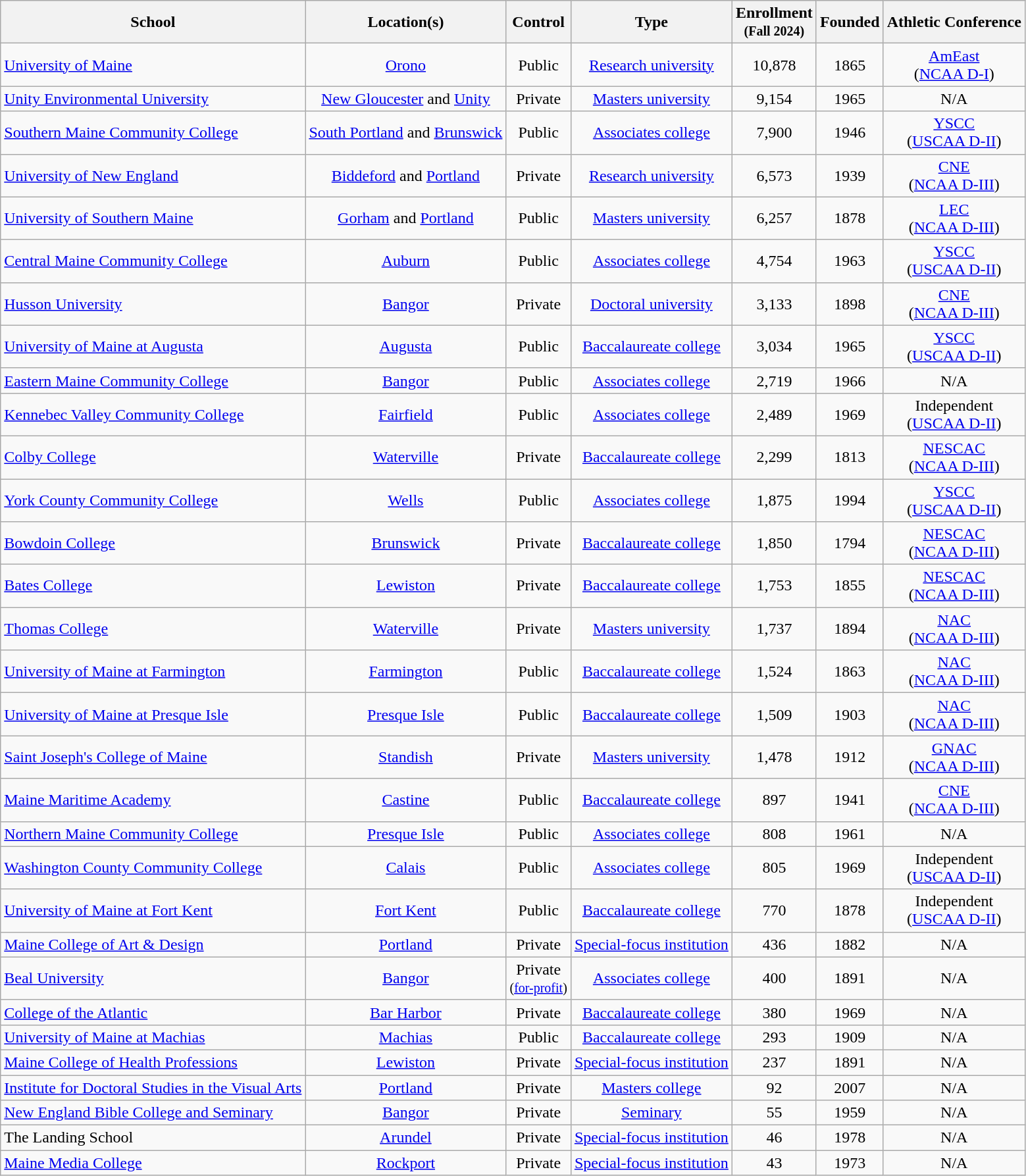<table class="wikitable sortable" style="text-align:center;">
<tr>
<th>School</th>
<th>Location(s)</th>
<th>Control</th>
<th>Type</th>
<th data-sort-type="number">Enrollment<br><small>(Fall 2024)</small></th>
<th>Founded</th>
<th>Athletic Conference</th>
</tr>
<tr>
<td align="left"><a href='#'>University of Maine</a></td>
<td><a href='#'>Orono</a></td>
<td>Public</td>
<td><a href='#'>Research university</a></td>
<td>10,878</td>
<td>1865</td>
<td><a href='#'>AmEast</a><br>(<a href='#'>NCAA D-I</a>)</td>
</tr>
<tr>
<td align="left"><a href='#'>Unity Environmental University</a></td>
<td><a href='#'>New Gloucester</a> and <a href='#'>Unity</a></td>
<td>Private</td>
<td><a href='#'>Masters university</a></td>
<td>9,154</td>
<td>1965</td>
<td>N/A</td>
</tr>
<tr>
<td align="left"><a href='#'>Southern Maine Community College</a></td>
<td><a href='#'>South Portland</a> and <a href='#'>Brunswick</a></td>
<td>Public</td>
<td><a href='#'>Associates college</a></td>
<td>7,900</td>
<td>1946</td>
<td><a href='#'>YSCC</a><br>(<a href='#'>USCAA D-II</a>)</td>
</tr>
<tr>
<td align="left"><a href='#'>University of New England</a></td>
<td><a href='#'>Biddeford</a> and <a href='#'>Portland</a></td>
<td>Private</td>
<td><a href='#'>Research university</a></td>
<td>6,573</td>
<td>1939</td>
<td><a href='#'>CNE</a><br>(<a href='#'>NCAA D-III</a>)</td>
</tr>
<tr>
<td align="left"><a href='#'>University of Southern Maine</a></td>
<td><a href='#'>Gorham</a> and <a href='#'>Portland</a></td>
<td>Public</td>
<td><a href='#'>Masters university</a></td>
<td>6,257</td>
<td>1878</td>
<td><a href='#'>LEC</a><br>(<a href='#'>NCAA D-III</a>)</td>
</tr>
<tr>
<td align="left"><a href='#'>Central Maine Community College</a></td>
<td><a href='#'>Auburn</a></td>
<td>Public</td>
<td><a href='#'>Associates college</a></td>
<td>4,754</td>
<td>1963</td>
<td><a href='#'>YSCC</a><br>(<a href='#'>USCAA D-II</a>)</td>
</tr>
<tr>
<td align="left"><a href='#'>Husson University</a></td>
<td><a href='#'>Bangor</a></td>
<td>Private</td>
<td><a href='#'>Doctoral university</a></td>
<td>3,133</td>
<td>1898</td>
<td><a href='#'>CNE</a><br>(<a href='#'>NCAA D-III</a>)</td>
</tr>
<tr>
<td align="left"><a href='#'>University of Maine at Augusta</a></td>
<td><a href='#'>Augusta</a></td>
<td>Public</td>
<td><a href='#'>Baccalaureate college</a></td>
<td>3,034</td>
<td>1965</td>
<td><a href='#'>YSCC</a><br>(<a href='#'>USCAA D-II</a>)</td>
</tr>
<tr>
<td align="left"><a href='#'>Eastern Maine Community College</a></td>
<td><a href='#'>Bangor</a></td>
<td>Public</td>
<td><a href='#'>Associates college</a></td>
<td>2,719</td>
<td>1966</td>
<td>N/A</td>
</tr>
<tr>
<td align="left"><a href='#'>Kennebec Valley Community College</a></td>
<td><a href='#'>Fairfield</a></td>
<td>Public</td>
<td><a href='#'>Associates college</a></td>
<td>2,489</td>
<td>1969</td>
<td>Independent<br>(<a href='#'>USCAA D-II</a>)</td>
</tr>
<tr>
<td align="left"><a href='#'>Colby College</a></td>
<td><a href='#'>Waterville</a></td>
<td>Private</td>
<td><a href='#'>Baccalaureate college</a></td>
<td>2,299</td>
<td>1813</td>
<td><a href='#'>NESCAC</a><br>(<a href='#'>NCAA D-III</a>)</td>
</tr>
<tr>
<td align="left"><a href='#'>York County Community College</a></td>
<td><a href='#'>Wells</a></td>
<td>Public</td>
<td><a href='#'>Associates college</a></td>
<td>1,875</td>
<td>1994</td>
<td><a href='#'>YSCC</a><br>(<a href='#'>USCAA D-II</a>)</td>
</tr>
<tr>
<td align="left"><a href='#'>Bowdoin College</a></td>
<td><a href='#'>Brunswick</a></td>
<td>Private</td>
<td><a href='#'>Baccalaureate college</a></td>
<td>1,850</td>
<td>1794</td>
<td><a href='#'>NESCAC</a><br>(<a href='#'>NCAA D-III</a>)</td>
</tr>
<tr>
<td align="left"><a href='#'>Bates College</a></td>
<td><a href='#'>Lewiston</a></td>
<td>Private</td>
<td><a href='#'>Baccalaureate college</a></td>
<td>1,753</td>
<td>1855</td>
<td><a href='#'>NESCAC</a><br>(<a href='#'>NCAA D-III</a>)</td>
</tr>
<tr>
<td align="left"><a href='#'>Thomas College</a></td>
<td><a href='#'>Waterville</a></td>
<td>Private</td>
<td><a href='#'>Masters university</a></td>
<td>1,737</td>
<td>1894</td>
<td><a href='#'>NAC</a><br>(<a href='#'>NCAA D-III</a>)</td>
</tr>
<tr>
<td align="left"><a href='#'>University of Maine at Farmington</a></td>
<td><a href='#'>Farmington</a></td>
<td>Public</td>
<td><a href='#'>Baccalaureate college</a></td>
<td>1,524</td>
<td>1863</td>
<td><a href='#'>NAC</a><br>(<a href='#'>NCAA D-III</a>)</td>
</tr>
<tr>
<td align="left"><a href='#'>University of Maine at Presque Isle</a></td>
<td><a href='#'>Presque Isle</a></td>
<td>Public</td>
<td><a href='#'>Baccalaureate college</a></td>
<td>1,509</td>
<td>1903</td>
<td><a href='#'>NAC</a><br>(<a href='#'>NCAA D-III</a>)</td>
</tr>
<tr>
<td align="left"><a href='#'>Saint Joseph's College of Maine</a></td>
<td><a href='#'>Standish</a></td>
<td>Private</td>
<td><a href='#'>Masters university</a></td>
<td>1,478</td>
<td>1912</td>
<td><a href='#'>GNAC</a><br>(<a href='#'>NCAA D-III</a>)</td>
</tr>
<tr>
<td align="left"><a href='#'>Maine Maritime Academy</a></td>
<td><a href='#'>Castine</a></td>
<td>Public</td>
<td><a href='#'>Baccalaureate college</a></td>
<td>897</td>
<td>1941</td>
<td><a href='#'>CNE</a><br>(<a href='#'>NCAA D-III</a>)</td>
</tr>
<tr>
<td align="left"><a href='#'>Northern Maine Community College</a></td>
<td><a href='#'>Presque Isle</a></td>
<td>Public</td>
<td><a href='#'>Associates college</a></td>
<td>808</td>
<td>1961</td>
<td>N/A</td>
</tr>
<tr>
<td align="left"><a href='#'>Washington County Community College</a></td>
<td><a href='#'>Calais</a></td>
<td>Public</td>
<td><a href='#'>Associates college</a></td>
<td>805</td>
<td>1969</td>
<td>Independent<br>(<a href='#'>USCAA D-II</a>)</td>
</tr>
<tr>
<td align="left"><a href='#'>University of Maine at Fort Kent</a></td>
<td><a href='#'>Fort Kent</a></td>
<td>Public</td>
<td><a href='#'>Baccalaureate college</a></td>
<td>770</td>
<td>1878</td>
<td>Independent<br>(<a href='#'>USCAA D-II</a>)</td>
</tr>
<tr>
<td align="left"><a href='#'>Maine College of Art & Design</a></td>
<td><a href='#'>Portland</a></td>
<td>Private</td>
<td><a href='#'>Special-focus institution</a></td>
<td>436</td>
<td>1882</td>
<td>N/A</td>
</tr>
<tr>
<td align="left"><a href='#'>Beal University</a></td>
<td><a href='#'>Bangor</a></td>
<td>Private<br><small>(<a href='#'>for-profit</a>)</small></td>
<td><a href='#'>Associates college</a></td>
<td>400</td>
<td>1891</td>
<td>N/A</td>
</tr>
<tr>
<td align="left"><a href='#'>College of the Atlantic</a></td>
<td><a href='#'>Bar Harbor</a></td>
<td>Private</td>
<td><a href='#'>Baccalaureate college</a></td>
<td>380</td>
<td>1969</td>
<td>N/A</td>
</tr>
<tr>
<td align="left"><a href='#'>University of Maine at Machias</a></td>
<td><a href='#'>Machias</a></td>
<td>Public</td>
<td><a href='#'>Baccalaureate college</a></td>
<td>293</td>
<td>1909</td>
<td>N/A</td>
</tr>
<tr>
<td align="left"><a href='#'>Maine College of Health Professions</a></td>
<td><a href='#'>Lewiston</a></td>
<td>Private</td>
<td><a href='#'>Special-focus institution</a></td>
<td>237</td>
<td>1891</td>
<td>N/A</td>
</tr>
<tr>
<td align="left"><a href='#'>Institute for Doctoral Studies in the Visual Arts</a></td>
<td><a href='#'>Portland</a></td>
<td>Private</td>
<td><a href='#'>Masters college</a></td>
<td>92</td>
<td>2007</td>
<td>N/A</td>
</tr>
<tr>
<td align="left"><a href='#'>New England Bible College and Seminary</a></td>
<td><a href='#'>Bangor</a></td>
<td>Private</td>
<td><a href='#'>Seminary</a></td>
<td>55</td>
<td>1959</td>
<td>N/A</td>
</tr>
<tr>
<td align="left">The Landing School</td>
<td><a href='#'>Arundel</a></td>
<td>Private</td>
<td><a href='#'>Special-focus institution</a></td>
<td>46</td>
<td>1978</td>
<td>N/A</td>
</tr>
<tr>
<td align="left"><a href='#'>Maine Media College</a></td>
<td><a href='#'>Rockport</a></td>
<td>Private</td>
<td><a href='#'>Special-focus institution</a></td>
<td>43</td>
<td>1973</td>
<td>N/A</td>
</tr>
</table>
